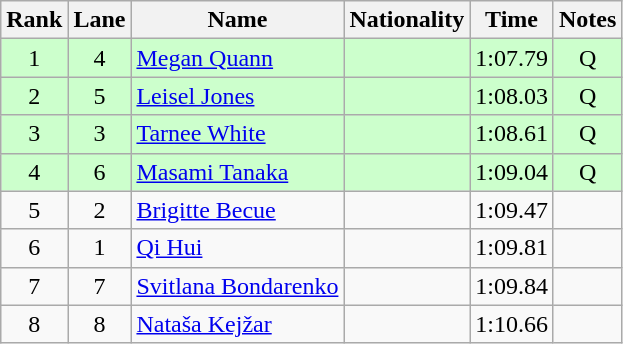<table class="wikitable sortable" style="text-align:center">
<tr>
<th>Rank</th>
<th>Lane</th>
<th>Name</th>
<th>Nationality</th>
<th>Time</th>
<th>Notes</th>
</tr>
<tr bgcolor=#cfc>
<td>1</td>
<td>4</td>
<td align=left><a href='#'>Megan Quann</a></td>
<td align=left></td>
<td>1:07.79</td>
<td>Q</td>
</tr>
<tr bgcolor=#cfc>
<td>2</td>
<td>5</td>
<td align=left><a href='#'>Leisel Jones</a></td>
<td align=left></td>
<td>1:08.03</td>
<td>Q</td>
</tr>
<tr bgcolor=#cfc>
<td>3</td>
<td>3</td>
<td align=left><a href='#'>Tarnee White</a></td>
<td align=left></td>
<td>1:08.61</td>
<td>Q</td>
</tr>
<tr bgcolor=#cfc>
<td>4</td>
<td>6</td>
<td align=left><a href='#'>Masami Tanaka</a></td>
<td align=left></td>
<td>1:09.04</td>
<td>Q</td>
</tr>
<tr>
<td>5</td>
<td>2</td>
<td align=left><a href='#'>Brigitte Becue</a></td>
<td align=left></td>
<td>1:09.47</td>
<td></td>
</tr>
<tr>
<td>6</td>
<td>1</td>
<td align=left><a href='#'>Qi Hui</a></td>
<td align=left></td>
<td>1:09.81</td>
<td></td>
</tr>
<tr>
<td>7</td>
<td>7</td>
<td align=left><a href='#'>Svitlana Bondarenko</a></td>
<td align=left></td>
<td>1:09.84</td>
<td></td>
</tr>
<tr>
<td>8</td>
<td>8</td>
<td align=left><a href='#'>Nataša Kejžar</a></td>
<td align=left></td>
<td>1:10.66</td>
<td></td>
</tr>
</table>
